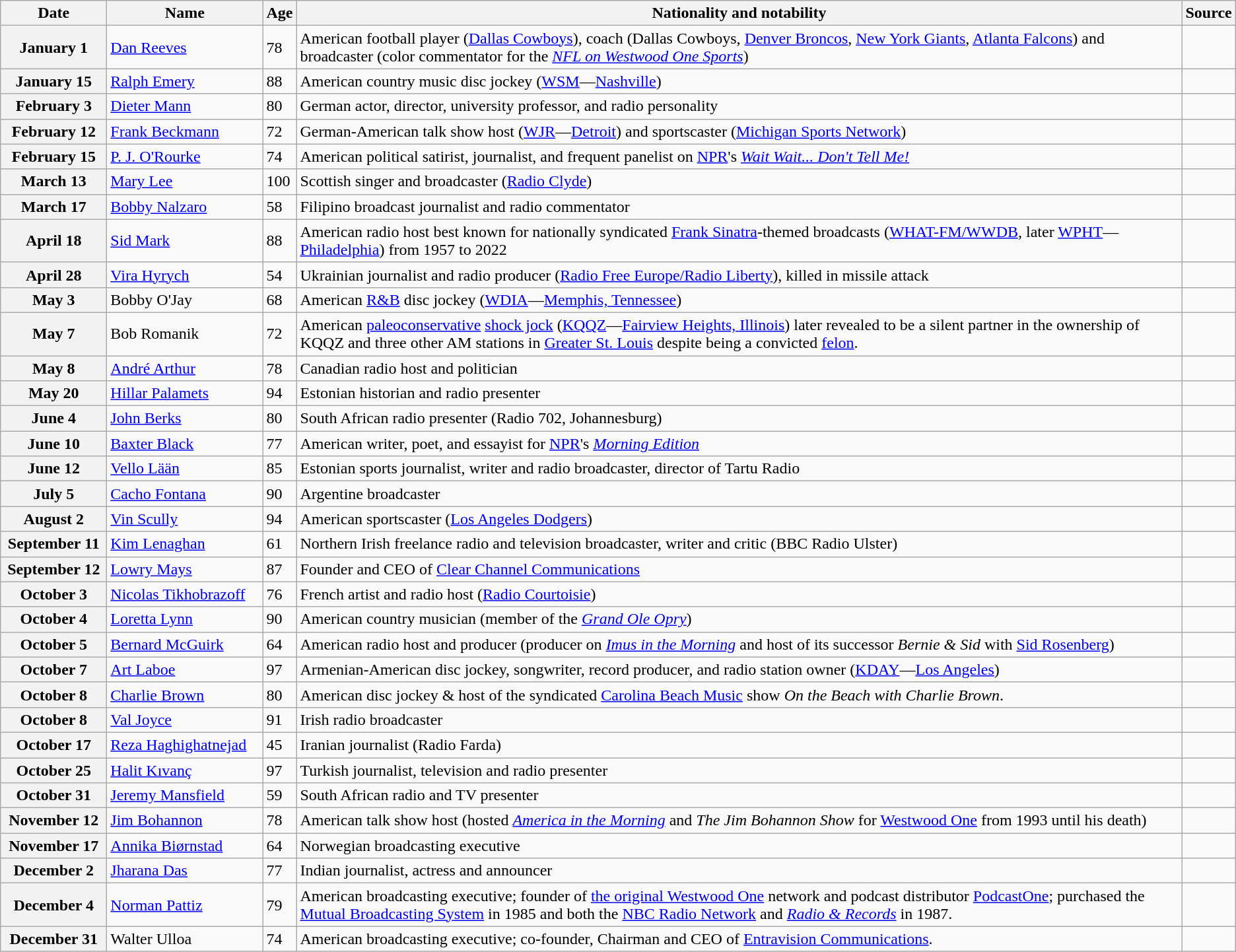<table class="wikitable">
<tr ">
<th width=100>Date</th>
<th width=150>Name</th>
<th>Age</th>
<th class="unsortable">Nationality and notability</th>
<th class="unsortable">Source</th>
</tr>
<tr>
<th>January 1</th>
<td><a href='#'>Dan Reeves</a></td>
<td>78</td>
<td>American football player (<a href='#'>Dallas Cowboys</a>), coach (Dallas Cowboys, <a href='#'>Denver Broncos</a>, <a href='#'>New York Giants</a>, <a href='#'>Atlanta Falcons</a>) and broadcaster (color commentator for the <em><a href='#'>NFL on Westwood One Sports</a></em>)</td>
<td></td>
</tr>
<tr>
<th>January 15</th>
<td><a href='#'>Ralph Emery</a></td>
<td>88</td>
<td>American country music disc jockey (<a href='#'>WSM</a>—<a href='#'>Nashville</a>)</td>
<td></td>
</tr>
<tr>
<th>February 3</th>
<td><a href='#'>Dieter Mann</a></td>
<td>80</td>
<td>German actor, director, university professor, and radio personality</td>
<td></td>
</tr>
<tr>
<th>February 12</th>
<td><a href='#'>Frank Beckmann</a></td>
<td>72</td>
<td>German-American talk show host (<a href='#'>WJR</a>—<a href='#'>Detroit</a>) and sportscaster (<a href='#'>Michigan Sports Network</a>)</td>
<td></td>
</tr>
<tr>
<th>February 15</th>
<td><a href='#'>P. J. O'Rourke</a></td>
<td>74</td>
<td>American political satirist, journalist, and frequent panelist on <a href='#'>NPR</a>'s <em><a href='#'>Wait Wait... Don't Tell Me!</a></em></td>
<td></td>
</tr>
<tr>
<th>March 13</th>
<td><a href='#'>Mary Lee</a></td>
<td>100</td>
<td>Scottish singer and broadcaster (<a href='#'>Radio Clyde</a>)</td>
<td></td>
</tr>
<tr>
<th>March 17</th>
<td><a href='#'>Bobby Nalzaro</a></td>
<td>58</td>
<td>Filipino broadcast journalist and radio commentator</td>
<td></td>
</tr>
<tr>
<th>April 18</th>
<td><a href='#'>Sid Mark</a></td>
<td>88</td>
<td>American radio host best known for nationally syndicated <a href='#'>Frank Sinatra</a>-themed broadcasts (<a href='#'>WHAT-FM/WWDB</a>, later <a href='#'>WPHT</a>—<a href='#'>Philadelphia</a>) from 1957 to 2022</td>
<td></td>
</tr>
<tr>
<th>April 28</th>
<td><a href='#'>Vira Hyrych</a></td>
<td>54</td>
<td>Ukrainian journalist and radio producer (<a href='#'>Radio Free Europe/Radio Liberty</a>), killed in missile attack</td>
<td></td>
</tr>
<tr>
<th>May 3</th>
<td>Bobby O'Jay</td>
<td>68</td>
<td>American <a href='#'>R&B</a> disc jockey (<a href='#'>WDIA</a>—<a href='#'>Memphis, Tennessee</a>)</td>
<td></td>
</tr>
<tr>
<th>May 7</th>
<td>Bob Romanik</td>
<td>72</td>
<td>American <a href='#'>paleoconservative</a> <a href='#'>shock jock</a> (<a href='#'>KQQZ</a>—<a href='#'>Fairview Heights, Illinois</a>) later revealed to be a silent partner in the ownership of KQQZ and three other AM stations in <a href='#'>Greater St. Louis</a> despite being a convicted <a href='#'>felon</a>.</td>
<td></td>
</tr>
<tr>
<th>May 8</th>
<td><a href='#'>André Arthur</a></td>
<td>78</td>
<td>Canadian radio host and politician</td>
<td></td>
</tr>
<tr>
<th>May 20</th>
<td><a href='#'>Hillar Palamets</a></td>
<td>94</td>
<td>Estonian historian and radio presenter</td>
<td></td>
</tr>
<tr>
<th>June 4</th>
<td><a href='#'>John Berks</a></td>
<td>80</td>
<td>South African radio presenter (Radio 702, Johannesburg)</td>
<td></td>
</tr>
<tr>
<th>June 10</th>
<td><a href='#'>Baxter Black</a></td>
<td>77</td>
<td>American writer, poet, and essayist for <a href='#'>NPR</a>'s <em><a href='#'>Morning Edition</a></em></td>
<td></td>
</tr>
<tr>
<th>June 12</th>
<td><a href='#'>Vello Lään</a></td>
<td>85</td>
<td>Estonian sports journalist, writer and radio broadcaster, director of Tartu Radio</td>
<td></td>
</tr>
<tr>
<th>July 5</th>
<td><a href='#'>Cacho Fontana</a></td>
<td>90</td>
<td>Argentine broadcaster</td>
<td></td>
</tr>
<tr>
<th>August 2</th>
<td><a href='#'>Vin Scully</a></td>
<td>94</td>
<td>American sportscaster (<a href='#'>Los Angeles Dodgers</a>)</td>
<td></td>
</tr>
<tr>
<th>September 11</th>
<td><a href='#'>Kim Lenaghan</a></td>
<td>61</td>
<td>Northern Irish freelance radio and television broadcaster, writer and critic (BBC Radio Ulster)</td>
<td></td>
</tr>
<tr>
<th>September 12</th>
<td><a href='#'>Lowry Mays</a></td>
<td>87</td>
<td>Founder and CEO of <a href='#'>Clear Channel Communications</a></td>
<td></td>
</tr>
<tr>
<th>October 3</th>
<td><a href='#'>Nicolas Tikhobrazoff</a></td>
<td>76</td>
<td>French artist and radio host (<a href='#'>Radio Courtoisie</a>)</td>
<td></td>
</tr>
<tr>
<th>October 4</th>
<td><a href='#'>Loretta Lynn</a></td>
<td>90</td>
<td>American country musician (member of the <em><a href='#'>Grand Ole Opry</a></em>)</td>
<td></td>
</tr>
<tr>
<th>October 5</th>
<td><a href='#'>Bernard McGuirk</a></td>
<td>64</td>
<td>American radio host and producer (producer on <em><a href='#'>Imus in the Morning</a></em> and host of its successor <em>Bernie & Sid</em> with <a href='#'>Sid Rosenberg</a>)</td>
<td></td>
</tr>
<tr>
<th>October 7</th>
<td><a href='#'>Art Laboe</a></td>
<td>97</td>
<td>Armenian-American disc jockey, songwriter, record producer, and radio station owner (<a href='#'>KDAY</a>—<a href='#'>Los Angeles</a>)</td>
<td></td>
</tr>
<tr>
<th>October 8</th>
<td><a href='#'>Charlie Brown</a></td>
<td>80</td>
<td>American disc jockey & host of the syndicated <a href='#'>Carolina Beach Music</a> show <em>On the Beach with Charlie Brown</em>.</td>
<td></td>
</tr>
<tr>
<th>October 8</th>
<td><a href='#'>Val Joyce</a></td>
<td>91</td>
<td>Irish radio broadcaster</td>
<td></td>
</tr>
<tr>
<th>October 17</th>
<td><a href='#'>Reza Haghighatnejad</a></td>
<td>45</td>
<td>Iranian journalist (Radio Farda)</td>
<td></td>
</tr>
<tr>
<th>October 25</th>
<td><a href='#'>Halit Kıvanç</a></td>
<td>97</td>
<td>Turkish journalist, television and radio presenter</td>
<td></td>
</tr>
<tr>
<th>October 31</th>
<td><a href='#'>Jeremy Mansfield</a></td>
<td>59</td>
<td>South African radio and TV presenter</td>
<td></td>
</tr>
<tr>
<th>November 12</th>
<td><a href='#'>Jim Bohannon</a></td>
<td>78</td>
<td>American talk show host (hosted <em><a href='#'>America in the Morning</a></em> and <em>The Jim Bohannon Show</em> for <a href='#'>Westwood One</a> from 1993 until his death)</td>
<td></td>
</tr>
<tr>
<th>November 17</th>
<td><a href='#'>Annika Biørnstad</a></td>
<td>64</td>
<td>Norwegian broadcasting executive</td>
<td></td>
</tr>
<tr>
<th>December 2</th>
<td><a href='#'>Jharana Das</a></td>
<td>77</td>
<td>Indian journalist, actress and announcer</td>
<td></td>
</tr>
<tr>
<th>December 4</th>
<td><a href='#'>Norman Pattiz</a></td>
<td>79</td>
<td>American broadcasting executive; founder of <a href='#'>the original Westwood One</a> network and podcast distributor <a href='#'>PodcastOne</a>; purchased the <a href='#'>Mutual Broadcasting System</a> in 1985 and both the <a href='#'>NBC Radio Network</a> and <em><a href='#'>Radio & Records</a></em> in 1987.</td>
<td></td>
</tr>
<tr>
<th>December 31</th>
<td>Walter Ulloa</td>
<td>74</td>
<td>American broadcasting executive; co-founder, Chairman and CEO of <a href='#'>Entravision Communications</a>.</td>
<td></td>
</tr>
</table>
